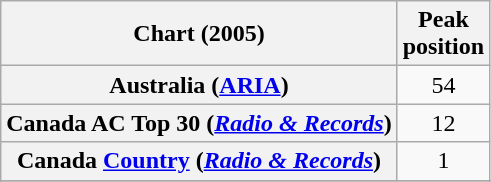<table class="wikitable sortable plainrowheaders">
<tr>
<th scope="col">Chart (2005)</th>
<th scope="col">Peak<br>position</th>
</tr>
<tr>
<th scope="row">Australia (<a href='#'>ARIA</a>)</th>
<td align="center">54</td>
</tr>
<tr>
<th scope="row">Canada AC Top 30 (<em><a href='#'>Radio & Records</a></em>)</th>
<td align="center">12</td>
</tr>
<tr>
<th scope="row">Canada <a href='#'>Country</a> (<em><a href='#'>Radio & Records</a></em>)</th>
<td align="center">1</td>
</tr>
<tr>
</tr>
<tr>
</tr>
<tr>
</tr>
<tr>
</tr>
</table>
